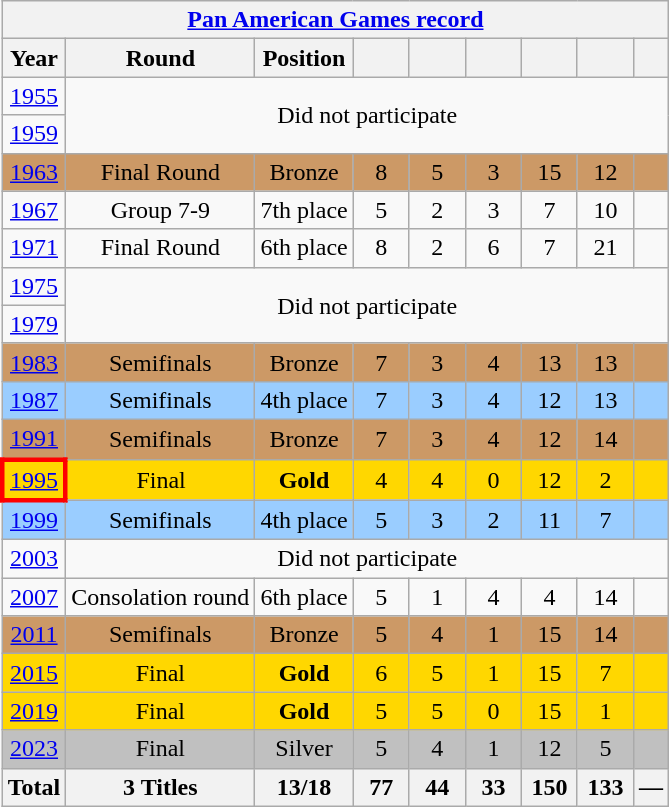<table class="wikitable" style="text-align: center;">
<tr>
<th colspan=9><a href='#'>Pan American Games record</a></th>
</tr>
<tr>
<th>Year</th>
<th>Round</th>
<th>Position</th>
<th width=30></th>
<th width=30></th>
<th width=30></th>
<th width=30></th>
<th width=30></th>
<th></th>
</tr>
<tr>
<td> <a href='#'>1955</a></td>
<td rowspan="2" colspan="8">Did not participate</td>
</tr>
<tr>
<td> <a href='#'>1959</a></td>
</tr>
<tr bgcolor=cc9966>
<td> <a href='#'>1963</a></td>
<td>Final Round</td>
<td>Bronze</td>
<td>8</td>
<td>5</td>
<td>3</td>
<td>15</td>
<td>12</td>
<td></td>
</tr>
<tr>
<td> <a href='#'>1967</a></td>
<td>Group 7-9</td>
<td>7th place</td>
<td>5</td>
<td>2</td>
<td>3</td>
<td>7</td>
<td>10</td>
<td></td>
</tr>
<tr>
<td> <a href='#'>1971</a></td>
<td>Final Round</td>
<td>6th place</td>
<td>8</td>
<td>2</td>
<td>6</td>
<td>7</td>
<td>21</td>
<td></td>
</tr>
<tr>
<td> <a href='#'>1975</a></td>
<td rowspan="2" colspan="8">Did not participate</td>
</tr>
<tr>
<td> <a href='#'>1979</a></td>
</tr>
<tr bgcolor=cc9966>
<td> <a href='#'>1983</a></td>
<td>Semifinals</td>
<td>Bronze</td>
<td>7</td>
<td>3</td>
<td>4</td>
<td>13</td>
<td>13</td>
<td></td>
</tr>
<tr bgcolor=9acdff>
<td> <a href='#'>1987</a></td>
<td>Semifinals</td>
<td>4th place</td>
<td>7</td>
<td>3</td>
<td>4</td>
<td>12</td>
<td>13</td>
<td></td>
</tr>
<tr bgcolor=cc9966>
<td> <a href='#'>1991</a></td>
<td>Semifinals</td>
<td>Bronze</td>
<td>7</td>
<td>3</td>
<td>4</td>
<td>12</td>
<td>14</td>
<td></td>
</tr>
<tr bgcolor=gold>
<td style="border: 3px solid red"> <a href='#'>1995</a></td>
<td>Final</td>
<td><strong>Gold</strong></td>
<td>4</td>
<td>4</td>
<td>0</td>
<td>12</td>
<td>2</td>
<td></td>
</tr>
<tr bgcolor=9acdff>
<td> <a href='#'>1999</a></td>
<td>Semifinals</td>
<td>4th place</td>
<td>5</td>
<td>3</td>
<td>2</td>
<td>11</td>
<td>7</td>
<td></td>
</tr>
<tr>
<td> <a href='#'>2003</a></td>
<td colspan="8">Did not participate</td>
</tr>
<tr>
<td> <a href='#'>2007</a></td>
<td>Consolation round</td>
<td>6th place</td>
<td>5</td>
<td>1</td>
<td>4</td>
<td>4</td>
<td>14</td>
<td></td>
</tr>
<tr bgcolor=cc9966>
<td> <a href='#'>2011</a></td>
<td>Semifinals</td>
<td>Bronze</td>
<td>5</td>
<td>4</td>
<td>1</td>
<td>15</td>
<td>14</td>
<td></td>
</tr>
<tr bgcolor=gold>
<td> <a href='#'>2015</a></td>
<td>Final</td>
<td><strong>Gold</strong></td>
<td>6</td>
<td>5</td>
<td>1</td>
<td>15</td>
<td>7</td>
<td></td>
</tr>
<tr bgcolor=gold>
<td> <a href='#'>2019</a></td>
<td>Final</td>
<td><strong>Gold</strong></td>
<td>5</td>
<td>5</td>
<td>0</td>
<td>15</td>
<td>1</td>
<td></td>
</tr>
<tr bgcolor=silver>
<td> <a href='#'>2023</a></td>
<td>Final</td>
<td>Silver</td>
<td>5</td>
<td>4</td>
<td>1</td>
<td>12</td>
<td>5</td>
<td></td>
</tr>
<tr>
<th>Total</th>
<th>3 Titles</th>
<th>13/18</th>
<th>77</th>
<th>44</th>
<th>33</th>
<th>150</th>
<th>133</th>
<th>—</th>
</tr>
</table>
